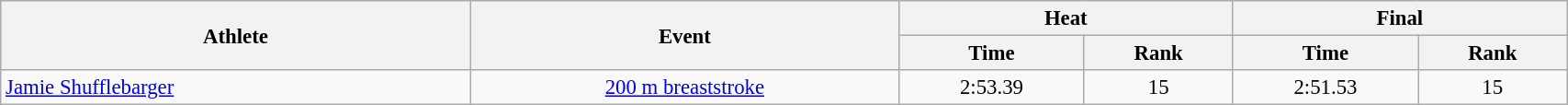<table class=wikitable style="font-size:95%" width="90%">
<tr>
<th rowspan="2">Athlete</th>
<th rowspan="2">Event</th>
<th colspan="2">Heat</th>
<th colspan="2">Final</th>
</tr>
<tr>
<th>Time</th>
<th>Rank</th>
<th>Time</th>
<th>Rank</th>
</tr>
<tr>
<td width=30%><a href='#'>Jamie Shufflebarger</a></td>
<td align=center><a href='#'>200 m breaststroke</a></td>
<td align=center>2:53.39</td>
<td align=center>15</td>
<td align=center>2:51.53</td>
<td align=center>15</td>
</tr>
</table>
